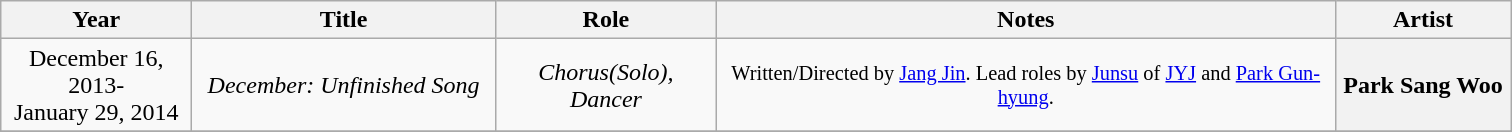<table class="wikitable" style="text-align:center">
<tr>
<th width="120">Year <br></th>
<th width="195">Title</th>
<th width="140">Role</th>
<th width="405">Notes</th>
<th width="110">Artist</th>
</tr>
<tr>
<td>December 16, 2013- <br>January 29, 2014</td>
<td><em>December: Unfinished Song</em></td>
<td><em>Chorus(Solo), Dancer</em></td>
<td style="font-size: 85%;">Written/Directed by <a href='#'>Jang Jin</a>.  Lead roles by <a href='#'>Junsu</a> of <a href='#'>JYJ</a> and <a href='#'>Park Gun-hyung</a>.</td>
<th>Park Sang Woo</th>
</tr>
<tr>
</tr>
</table>
